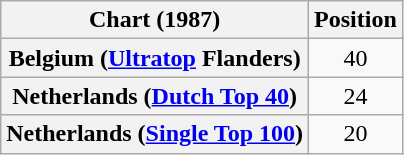<table class="wikitable sortable plainrowheaders" style="text-align:center">
<tr>
<th>Chart (1987)</th>
<th>Position</th>
</tr>
<tr>
<th scope="row">Belgium (<a href='#'>Ultratop</a> Flanders)</th>
<td>40</td>
</tr>
<tr>
<th scope="row">Netherlands (<a href='#'>Dutch Top 40</a>)</th>
<td>24</td>
</tr>
<tr>
<th scope="row">Netherlands (<a href='#'>Single Top 100</a>)</th>
<td>20</td>
</tr>
</table>
